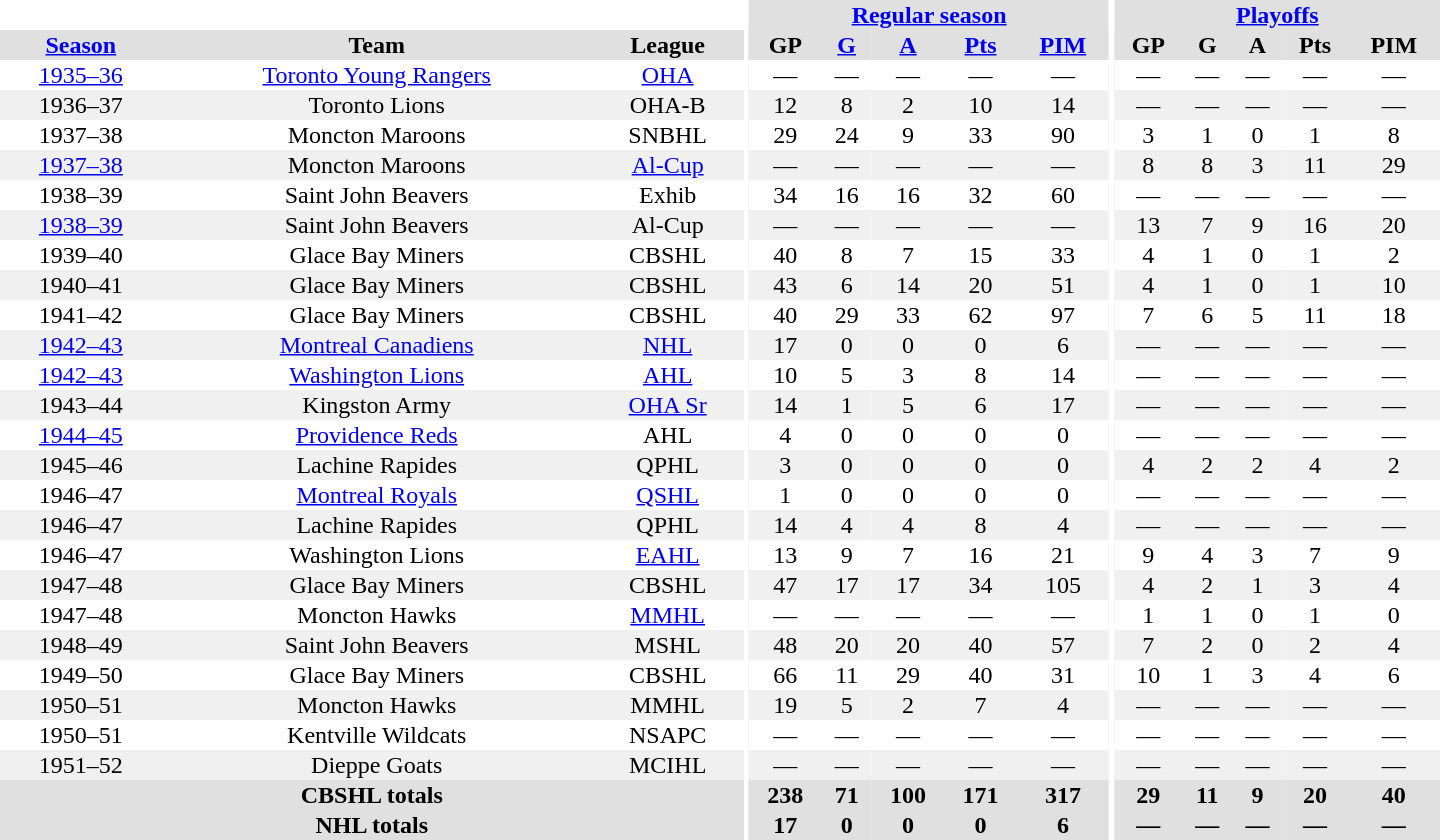<table border="0" cellpadding="1" cellspacing="0" style="text-align:center; width:60em">
<tr bgcolor="#e0e0e0">
<th colspan="3" bgcolor="#ffffff"></th>
<th rowspan="100" bgcolor="#ffffff"></th>
<th colspan="5"><a href='#'>Regular season</a></th>
<th rowspan="100" bgcolor="#ffffff"></th>
<th colspan="5"><a href='#'>Playoffs</a></th>
</tr>
<tr bgcolor="#e0e0e0">
<th><a href='#'>Season</a></th>
<th>Team</th>
<th>League</th>
<th>GP</th>
<th><a href='#'>G</a></th>
<th><a href='#'>A</a></th>
<th><a href='#'>Pts</a></th>
<th><a href='#'>PIM</a></th>
<th>GP</th>
<th>G</th>
<th>A</th>
<th>Pts</th>
<th>PIM</th>
</tr>
<tr>
<td><a href='#'>1935–36</a></td>
<td><a href='#'>Toronto Young Rangers</a></td>
<td><a href='#'>OHA</a></td>
<td>—</td>
<td>—</td>
<td>—</td>
<td>—</td>
<td>—</td>
<td>—</td>
<td>—</td>
<td>—</td>
<td>—</td>
<td>—</td>
</tr>
<tr bgcolor="#f0f0f0">
<td>1936–37</td>
<td>Toronto Lions</td>
<td>OHA-B</td>
<td>12</td>
<td>8</td>
<td>2</td>
<td>10</td>
<td>14</td>
<td>—</td>
<td>—</td>
<td>—</td>
<td>—</td>
<td>—</td>
</tr>
<tr>
<td>1937–38</td>
<td>Moncton Maroons</td>
<td>SNBHL</td>
<td>29</td>
<td>24</td>
<td>9</td>
<td>33</td>
<td>90</td>
<td>3</td>
<td>1</td>
<td>0</td>
<td>1</td>
<td>8</td>
</tr>
<tr bgcolor="#f0f0f0">
<td><a href='#'>1937–38</a></td>
<td>Moncton Maroons</td>
<td><a href='#'>Al-Cup</a></td>
<td>—</td>
<td>—</td>
<td>—</td>
<td>—</td>
<td>—</td>
<td>8</td>
<td>8</td>
<td>3</td>
<td>11</td>
<td>29</td>
</tr>
<tr>
<td>1938–39</td>
<td>Saint John Beavers</td>
<td>Exhib</td>
<td>34</td>
<td>16</td>
<td>16</td>
<td>32</td>
<td>60</td>
<td>—</td>
<td>—</td>
<td>—</td>
<td>—</td>
<td>—</td>
</tr>
<tr bgcolor="#f0f0f0">
<td><a href='#'>1938–39</a></td>
<td>Saint John Beavers</td>
<td>Al-Cup</td>
<td>—</td>
<td>—</td>
<td>—</td>
<td>—</td>
<td>—</td>
<td>13</td>
<td>7</td>
<td>9</td>
<td>16</td>
<td>20</td>
</tr>
<tr>
<td>1939–40</td>
<td>Glace Bay Miners</td>
<td>CBSHL</td>
<td>40</td>
<td>8</td>
<td>7</td>
<td>15</td>
<td>33</td>
<td>4</td>
<td>1</td>
<td>0</td>
<td>1</td>
<td>2</td>
</tr>
<tr bgcolor="#f0f0f0">
<td>1940–41</td>
<td>Glace Bay Miners</td>
<td>CBSHL</td>
<td>43</td>
<td>6</td>
<td>14</td>
<td>20</td>
<td>51</td>
<td>4</td>
<td>1</td>
<td>0</td>
<td>1</td>
<td>10</td>
</tr>
<tr>
<td>1941–42</td>
<td>Glace Bay Miners</td>
<td>CBSHL</td>
<td>40</td>
<td>29</td>
<td>33</td>
<td>62</td>
<td>97</td>
<td>7</td>
<td>6</td>
<td>5</td>
<td>11</td>
<td>18</td>
</tr>
<tr bgcolor="#f0f0f0">
<td><a href='#'>1942–43</a></td>
<td><a href='#'>Montreal Canadiens</a></td>
<td><a href='#'>NHL</a></td>
<td>17</td>
<td>0</td>
<td>0</td>
<td>0</td>
<td>6</td>
<td>—</td>
<td>—</td>
<td>—</td>
<td>—</td>
<td>—</td>
</tr>
<tr>
<td><a href='#'>1942–43</a></td>
<td><a href='#'>Washington Lions</a></td>
<td><a href='#'>AHL</a></td>
<td>10</td>
<td>5</td>
<td>3</td>
<td>8</td>
<td>14</td>
<td>—</td>
<td>—</td>
<td>—</td>
<td>—</td>
<td>—</td>
</tr>
<tr bgcolor="#f0f0f0">
<td>1943–44</td>
<td>Kingston Army</td>
<td><a href='#'>OHA Sr</a></td>
<td>14</td>
<td>1</td>
<td>5</td>
<td>6</td>
<td>17</td>
<td>—</td>
<td>—</td>
<td>—</td>
<td>—</td>
<td>—</td>
</tr>
<tr>
<td><a href='#'>1944–45</a></td>
<td><a href='#'>Providence Reds</a></td>
<td>AHL</td>
<td>4</td>
<td>0</td>
<td>0</td>
<td>0</td>
<td>0</td>
<td>—</td>
<td>—</td>
<td>—</td>
<td>—</td>
<td>—</td>
</tr>
<tr bgcolor="#f0f0f0">
<td>1945–46</td>
<td>Lachine Rapides</td>
<td>QPHL</td>
<td>3</td>
<td>0</td>
<td>0</td>
<td>0</td>
<td>0</td>
<td>4</td>
<td>2</td>
<td>2</td>
<td>4</td>
<td>2</td>
</tr>
<tr>
<td>1946–47</td>
<td><a href='#'>Montreal Royals</a></td>
<td><a href='#'>QSHL</a></td>
<td>1</td>
<td>0</td>
<td>0</td>
<td>0</td>
<td>0</td>
<td>—</td>
<td>—</td>
<td>—</td>
<td>—</td>
<td>—</td>
</tr>
<tr bgcolor="#f0f0f0">
<td>1946–47</td>
<td>Lachine Rapides</td>
<td>QPHL</td>
<td>14</td>
<td>4</td>
<td>4</td>
<td>8</td>
<td>4</td>
<td>—</td>
<td>—</td>
<td>—</td>
<td>—</td>
<td>—</td>
</tr>
<tr>
<td>1946–47</td>
<td>Washington Lions</td>
<td><a href='#'>EAHL</a></td>
<td>13</td>
<td>9</td>
<td>7</td>
<td>16</td>
<td>21</td>
<td>9</td>
<td>4</td>
<td>3</td>
<td>7</td>
<td>9</td>
</tr>
<tr bgcolor="#f0f0f0">
<td>1947–48</td>
<td>Glace Bay Miners</td>
<td>CBSHL</td>
<td>47</td>
<td>17</td>
<td>17</td>
<td>34</td>
<td>105</td>
<td>4</td>
<td>2</td>
<td>1</td>
<td>3</td>
<td>4</td>
</tr>
<tr>
<td>1947–48</td>
<td>Moncton Hawks</td>
<td><a href='#'>MMHL</a></td>
<td>—</td>
<td>—</td>
<td>—</td>
<td>—</td>
<td>—</td>
<td>1</td>
<td>1</td>
<td>0</td>
<td>1</td>
<td>0</td>
</tr>
<tr bgcolor="#f0f0f0">
<td>1948–49</td>
<td>Saint John Beavers</td>
<td>MSHL</td>
<td>48</td>
<td>20</td>
<td>20</td>
<td>40</td>
<td>57</td>
<td>7</td>
<td>2</td>
<td>0</td>
<td>2</td>
<td>4</td>
</tr>
<tr>
<td>1949–50</td>
<td>Glace Bay Miners</td>
<td>CBSHL</td>
<td>66</td>
<td>11</td>
<td>29</td>
<td>40</td>
<td>31</td>
<td>10</td>
<td>1</td>
<td>3</td>
<td>4</td>
<td>6</td>
</tr>
<tr bgcolor="#f0f0f0">
<td>1950–51</td>
<td>Moncton Hawks</td>
<td>MMHL</td>
<td>19</td>
<td>5</td>
<td>2</td>
<td>7</td>
<td>4</td>
<td>—</td>
<td>—</td>
<td>—</td>
<td>—</td>
<td>—</td>
</tr>
<tr>
<td>1950–51</td>
<td>Kentville Wildcats</td>
<td>NSAPC</td>
<td>—</td>
<td>—</td>
<td>—</td>
<td>—</td>
<td>—</td>
<td>—</td>
<td>—</td>
<td>—</td>
<td>—</td>
<td>—</td>
</tr>
<tr bgcolor="#f0f0f0">
<td>1951–52</td>
<td>Dieppe Goats</td>
<td>MCIHL</td>
<td>—</td>
<td>—</td>
<td>—</td>
<td>—</td>
<td>—</td>
<td>—</td>
<td>—</td>
<td>—</td>
<td>—</td>
<td>—</td>
</tr>
<tr bgcolor="#e0e0e0">
<th colspan="3">CBSHL totals</th>
<th>238</th>
<th>71</th>
<th>100</th>
<th>171</th>
<th>317</th>
<th>29</th>
<th>11</th>
<th>9</th>
<th>20</th>
<th>40</th>
</tr>
<tr bgcolor="#e0e0e0">
<th colspan="3">NHL totals</th>
<th>17</th>
<th>0</th>
<th>0</th>
<th>0</th>
<th>6</th>
<th>—</th>
<th>—</th>
<th>—</th>
<th>—</th>
<th>—</th>
</tr>
</table>
